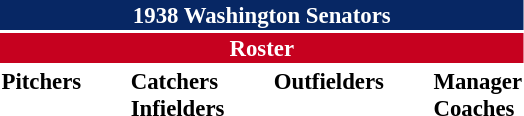<table class="toccolours" style="font-size: 95%;">
<tr>
<th colspan="10" style="background-color: #072764; color: white; text-align: center;">1938 Washington Senators</th>
</tr>
<tr>
<td colspan="10" style="background-color: #c6011f; color: white; text-align: center;"><strong>Roster</strong></td>
</tr>
<tr>
<td valign="top"><strong>Pitchers</strong><br>










</td>
<td width="25px"></td>
<td valign="top"><strong>Catchers</strong><br>


<strong>Infielders</strong>





</td>
<td width="25px"></td>
<td valign="top"><strong>Outfielders</strong><br>





</td>
<td width="25px"></td>
<td valign="top"><strong>Manager</strong><br>
<strong>Coaches</strong>

</td>
</tr>
<tr>
</tr>
</table>
